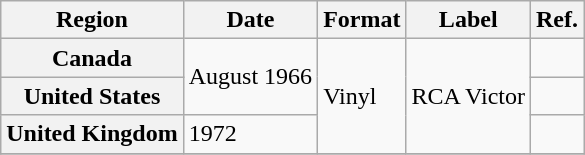<table class="wikitable plainrowheaders">
<tr>
<th scope="col">Region</th>
<th scope="col">Date</th>
<th scope="col">Format</th>
<th scope="col">Label</th>
<th scope="col">Ref.</th>
</tr>
<tr>
<th scope="row">Canada</th>
<td rowspan="2">August 1966</td>
<td rowspan="3">Vinyl</td>
<td rowspan="3">RCA Victor</td>
<td></td>
</tr>
<tr>
<th scope="row">United States</th>
<td></td>
</tr>
<tr>
<th scope="row">United Kingdom</th>
<td>1972</td>
<td></td>
</tr>
<tr>
</tr>
</table>
